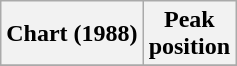<table class="wikitable plainrowheaders">
<tr>
<th scope="col">Chart (1988)</th>
<th scope="col">Peak<br>position</th>
</tr>
<tr>
</tr>
</table>
